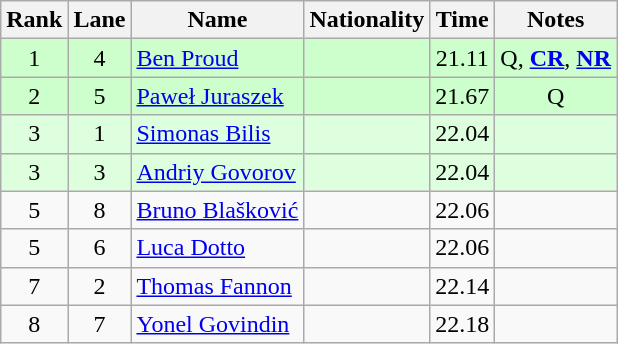<table class="wikitable sortable" style="text-align:center">
<tr>
<th>Rank</th>
<th>Lane</th>
<th>Name</th>
<th>Nationality</th>
<th>Time</th>
<th>Notes</th>
</tr>
<tr bgcolor=ccffcc>
<td>1</td>
<td>4</td>
<td align=left><a href='#'>Ben Proud</a></td>
<td align=left></td>
<td>21.11</td>
<td>Q, <strong><a href='#'>CR</a></strong>, <strong><a href='#'>NR</a></strong></td>
</tr>
<tr bgcolor=ccffcc>
<td>2</td>
<td>5</td>
<td align=left><a href='#'>Paweł Juraszek</a></td>
<td align=left></td>
<td>21.67</td>
<td>Q</td>
</tr>
<tr bgcolor=ddffdd>
<td>3</td>
<td>1</td>
<td align=left><a href='#'>Simonas Bilis</a></td>
<td align=left></td>
<td>22.04</td>
<td></td>
</tr>
<tr bgcolor=ddffdd>
<td>3</td>
<td>3</td>
<td align=left><a href='#'>Andriy Govorov</a></td>
<td align=left></td>
<td>22.04</td>
<td></td>
</tr>
<tr>
<td>5</td>
<td>8</td>
<td align=left><a href='#'>Bruno Blašković</a></td>
<td align=left></td>
<td>22.06</td>
<td></td>
</tr>
<tr>
<td>5</td>
<td>6</td>
<td align=left><a href='#'>Luca Dotto</a></td>
<td align=left></td>
<td>22.06</td>
<td></td>
</tr>
<tr>
<td>7</td>
<td>2</td>
<td align=left><a href='#'>Thomas Fannon</a></td>
<td align=left></td>
<td>22.14</td>
<td></td>
</tr>
<tr>
<td>8</td>
<td>7</td>
<td align=left><a href='#'>Yonel Govindin</a></td>
<td align=left></td>
<td>22.18</td>
<td></td>
</tr>
</table>
